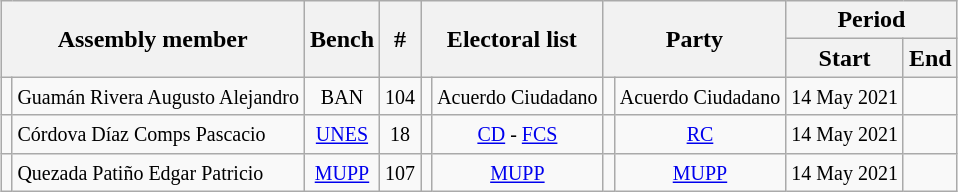<table class="wikitable sortable" style="text-align:center; margin:auto;">
<tr>
<th colspan="2" rowspan="2">Assembly member</th>
<th rowspan="2">Bench</th>
<th rowspan="2">#</th>
<th colspan="2" rowspan="2">Electoral list</th>
<th colspan="2" rowspan="2">Party</th>
<th colspan="2">Period</th>
</tr>
<tr>
<th>Start</th>
<th>End</th>
</tr>
<tr>
<td></td>
<td align="left"><small>Guamán Rivera Augusto Alejandro</small></td>
<td><small>BAN</small></td>
<td><small>104</small></td>
<td></td>
<td><small>Acuerdo Ciudadano</small></td>
<td></td>
<td><small>Acuerdo Ciudadano</small></td>
<td><small>14 May 2021</small></td>
<td></td>
</tr>
<tr>
<td></td>
<td align="left"><small>Córdova Díaz Comps Pascacio</small></td>
<td><small><a href='#'>UNES</a></small></td>
<td><small>18</small></td>
<td></td>
<td><small><a href='#'>CD</a> - <a href='#'>FCS</a></small></td>
<td></td>
<td><small><a href='#'>RC</a></small></td>
<td><small>14 May 2021</small></td>
<td></td>
</tr>
<tr>
<td></td>
<td align="left"><small>Quezada Patiño Edgar Patricio</small></td>
<td><small><a href='#'>MUPP</a></small></td>
<td><small>107</small></td>
<td></td>
<td><small><a href='#'>MUPP</a></small></td>
<td></td>
<td><small><a href='#'>MUPP</a></small></td>
<td><small>14 May 2021</small></td>
<td></td>
</tr>
</table>
